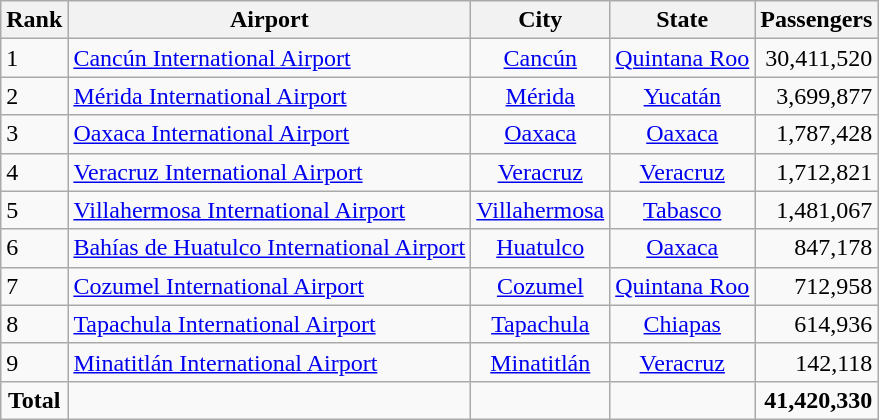<table class="wikitable sortable">
<tr>
<th>Rank</th>
<th>Airport</th>
<th>City</th>
<th>State</th>
<th>Passengers</th>
</tr>
<tr>
<td>1</td>
<td><a href='#'>Cancún International Airport</a></td>
<td align="center"><a href='#'>Cancún</a></td>
<td align="center"><a href='#'>Quintana Roo</a></td>
<td align="right">30,411,520</td>
</tr>
<tr>
<td>2</td>
<td><a href='#'>Mérida International Airport</a></td>
<td align="center"><a href='#'>Mérida</a></td>
<td align="center"><a href='#'>Yucatán</a></td>
<td align="right">3,699,877</td>
</tr>
<tr>
<td>3</td>
<td><a href='#'>Oaxaca International Airport</a></td>
<td align="center"><a href='#'>Oaxaca</a></td>
<td align="center"><a href='#'>Oaxaca</a></td>
<td align="right">1,787,428</td>
</tr>
<tr>
<td>4</td>
<td><a href='#'>Veracruz International Airport</a></td>
<td align="center"><a href='#'>Veracruz</a></td>
<td align="center"><a href='#'>Veracruz</a></td>
<td align="right">1,712,821</td>
</tr>
<tr>
<td>5</td>
<td><a href='#'>Villahermosa International Airport</a></td>
<td align="center"><a href='#'>Villahermosa</a></td>
<td align="center"><a href='#'>Tabasco</a></td>
<td align="right">1,481,067</td>
</tr>
<tr>
<td>6</td>
<td><a href='#'>Bahías de Huatulco International Airport</a></td>
<td align="center"><a href='#'>Huatulco</a></td>
<td align="center"><a href='#'>Oaxaca</a></td>
<td align="right">847,178</td>
</tr>
<tr>
<td>7</td>
<td><a href='#'>Cozumel International Airport</a></td>
<td align="center"><a href='#'>Cozumel</a></td>
<td align="center"><a href='#'>Quintana Roo</a></td>
<td align="right">712,958</td>
</tr>
<tr>
<td>8</td>
<td><a href='#'>Tapachula International Airport</a></td>
<td align="center"><a href='#'>Tapachula</a></td>
<td align="center"><a href='#'>Chiapas</a></td>
<td align="right">614,936</td>
</tr>
<tr>
<td>9</td>
<td><a href='#'>Minatitlán International Airport</a></td>
<td align="center"><a href='#'>Minatitlán</a></td>
<td align="center"><a href='#'>Veracruz</a></td>
<td align="right">142,118</td>
</tr>
<tr>
<td align="center"><strong>Total</strong></td>
<td></td>
<td></td>
<td></td>
<td align="right"><strong>41,420,330</strong></td>
</tr>
</table>
